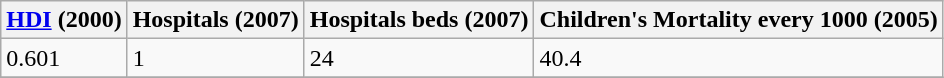<table class="wikitable" border="1">
<tr>
<th><a href='#'>HDI</a> (2000)</th>
<th>Hospitals (2007)</th>
<th>Hospitals beds (2007)</th>
<th>Children's Mortality every 1000 (2005)</th>
</tr>
<tr>
<td>0.601</td>
<td>1</td>
<td>24</td>
<td>40.4</td>
</tr>
<tr>
</tr>
</table>
